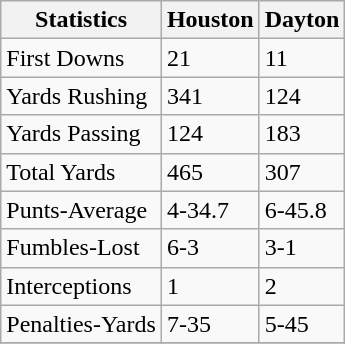<table class="wikitable">
<tr>
<th>Statistics</th>
<th>Houston</th>
<th>Dayton</th>
</tr>
<tr>
<td>First Downs</td>
<td>21</td>
<td>11</td>
</tr>
<tr>
<td>Yards Rushing</td>
<td>341</td>
<td>124</td>
</tr>
<tr>
<td>Yards Passing</td>
<td>124</td>
<td>183</td>
</tr>
<tr>
<td>Total Yards</td>
<td>465</td>
<td>307</td>
</tr>
<tr>
<td>Punts-Average</td>
<td>4-34.7</td>
<td>6-45.8</td>
</tr>
<tr>
<td>Fumbles-Lost</td>
<td>6-3</td>
<td>3-1</td>
</tr>
<tr>
<td>Interceptions</td>
<td>1</td>
<td>2</td>
</tr>
<tr>
<td>Penalties-Yards</td>
<td>7-35</td>
<td>5-45</td>
</tr>
<tr>
</tr>
</table>
